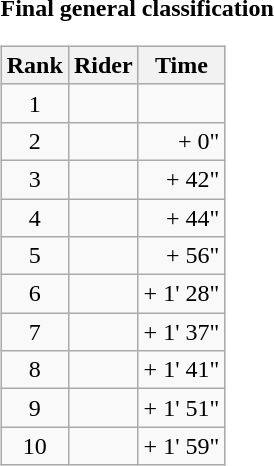<table>
<tr>
<td><strong>Final general classification</strong><br><table class="wikitable">
<tr>
<th scope="col">Rank</th>
<th scope="col">Rider</th>
<th scope="col">Time</th>
</tr>
<tr>
<td style="text-align:center;">1</td>
<td></td>
<td style="text-align:right;"></td>
</tr>
<tr>
<td style="text-align:center;">2</td>
<td></td>
<td style="text-align:right;">+ 0"</td>
</tr>
<tr>
<td style="text-align:center;">3</td>
<td></td>
<td style="text-align:right;">+ 42"</td>
</tr>
<tr>
<td style="text-align:center;">4</td>
<td></td>
<td style="text-align:right;">+ 44"</td>
</tr>
<tr>
<td style="text-align:center;">5</td>
<td></td>
<td style="text-align:right;">+ 56"</td>
</tr>
<tr>
<td style="text-align:center;">6</td>
<td></td>
<td style="text-align:right;">+ 1' 28"</td>
</tr>
<tr>
<td style="text-align:center;">7</td>
<td></td>
<td style="text-align:right;">+ 1' 37"</td>
</tr>
<tr>
<td style="text-align:center;">8</td>
<td></td>
<td style="text-align:right;">+ 1' 41"</td>
</tr>
<tr>
<td style="text-align:center;">9</td>
<td></td>
<td style="text-align:right;">+ 1' 51"</td>
</tr>
<tr>
<td style="text-align:center;">10</td>
<td></td>
<td style="text-align:right;">+ 1' 59"</td>
</tr>
</table>
</td>
</tr>
</table>
